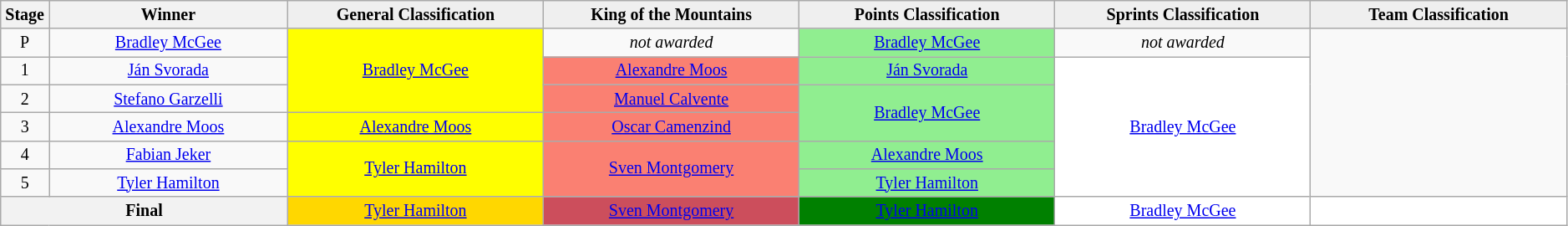<table class="wikitable" style="text-align: center; font-size:smaller;">
<tr>
<th width="1%">Stage</th>
<th width="14%">Winner</th>
<th style="background:#EFEFEF;" width="15%">General Classification<br></th>
<th style="background:#EFEFEF;" width="15%">King of the Mountains<br></th>
<th style="background:#EFEFEF;" width="15%">Points Classification<br></th>
<th style="background:#EFEFEF;" width="15%">Sprints Classification</th>
<th style="background:#EFEFEF;" width="15%">Team Classification</th>
</tr>
<tr>
<td>P</td>
<td><a href='#'>Bradley McGee</a></td>
<td style="background:yellow;" rowspan="3"><a href='#'>Bradley McGee</a></td>
<td><em>not awarded</em></td>
<td style="background:lightgreen;" rowspan="1"><a href='#'>Bradley McGee</a></td>
<td><em>not awarded</em></td>
<td style="background:offwhite;" rowspan="6"></td>
</tr>
<tr>
<td>1</td>
<td><a href='#'>Ján Svorada</a></td>
<td style="background:salmon;" rowspan="1"><a href='#'>Alexandre Moos</a></td>
<td style="background:lightgreen;" rowspan="1"><a href='#'>Ján Svorada</a></td>
<td style="background:white;" rowspan="5"><a href='#'>Bradley McGee</a></td>
</tr>
<tr>
<td>2</td>
<td><a href='#'>Stefano Garzelli</a></td>
<td style="background:salmon;" rowspan="1"><a href='#'>Manuel Calvente</a></td>
<td style="background:lightgreen;" rowspan="2"><a href='#'>Bradley McGee</a></td>
</tr>
<tr>
<td>3</td>
<td><a href='#'>Alexandre Moos</a></td>
<td style="background:yellow;" rowspan="1"><a href='#'>Alexandre Moos</a></td>
<td style="background:salmon;" rowspan="1"><a href='#'>Oscar Camenzind</a></td>
</tr>
<tr>
<td>4</td>
<td><a href='#'>Fabian Jeker</a></td>
<td style="background:yellow;" rowspan="2"><a href='#'>Tyler Hamilton</a></td>
<td style="background:salmon;" rowspan="2"><a href='#'>Sven Montgomery</a></td>
<td style="background:lightgreen;" rowspan="1"><a href='#'>Alexandre Moos</a></td>
</tr>
<tr>
<td>5</td>
<td><a href='#'>Tyler Hamilton</a></td>
<td style="background:lightgreen;" rowspan="1"><a href='#'>Tyler Hamilton</a></td>
</tr>
<tr>
<th colspan=2><strong>Final</strong></th>
<td style="background:gold;" rowspan="1"><a href='#'>Tyler Hamilton</a></td>
<td style="background:#CC4E5C;" rowspan="1"><a href='#'>Sven Montgomery</a></td>
<td style="background:green;" rowspan="1"><a href='#'>Tyler Hamilton</a></td>
<td style="background:white;" rowspan="1"><a href='#'>Bradley McGee</a></td>
<td style="background:white;" rowspan="1"></td>
</tr>
</table>
